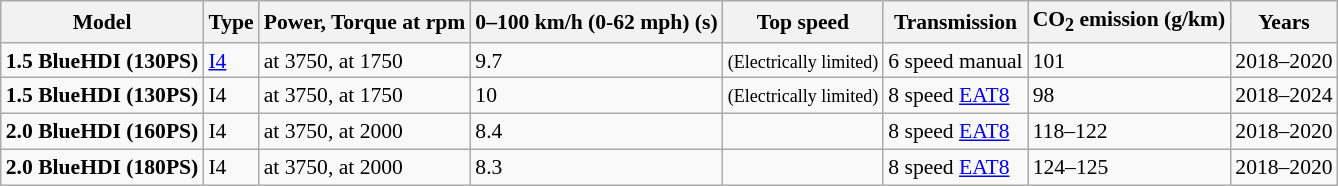<table class="wikitable collapsible sortable" style="font-size:90%;">
<tr>
<th>Model</th>
<th>Type</th>
<th>Power, Torque at rpm</th>
<th>0–100 km/h (0-62 mph) (s)</th>
<th>Top speed</th>
<th>Transmission</th>
<th>CO<sub>2</sub> emission (g/km)</th>
<th>Years</th>
</tr>
<tr>
<td><strong>1.5 BlueHDI (130PS)</strong></td>
<td> <a href='#'>I4</a></td>
<td> at 3750,  at 1750</td>
<td>9.7</td>
<td> <small>(Electrically limited)</small></td>
<td>6 speed manual</td>
<td>101</td>
<td>2018–2020</td>
</tr>
<tr>
<td><strong>1.5 BlueHDI (130PS)</strong></td>
<td> I4</td>
<td> at 3750,  at 1750</td>
<td>10</td>
<td> <small>(Electrically limited)</small></td>
<td>8 speed <a href='#'>EAT8</a></td>
<td>98</td>
<td>2018–2024</td>
</tr>
<tr>
<td><strong>2.0 BlueHDI (160PS)</strong></td>
<td> I4</td>
<td> at 3750,  at 2000</td>
<td>8.4</td>
<td></td>
<td>8 speed <a href='#'>EAT8</a></td>
<td>118–122</td>
<td>2018–2020</td>
</tr>
<tr>
<td><strong>2.0 BlueHDI (180PS)</strong></td>
<td> I4</td>
<td> at 3750,  at 2000</td>
<td>8.3</td>
<td></td>
<td>8 speed <a href='#'>EAT8</a></td>
<td>124–125</td>
<td>2018–2020</td>
</tr>
</table>
